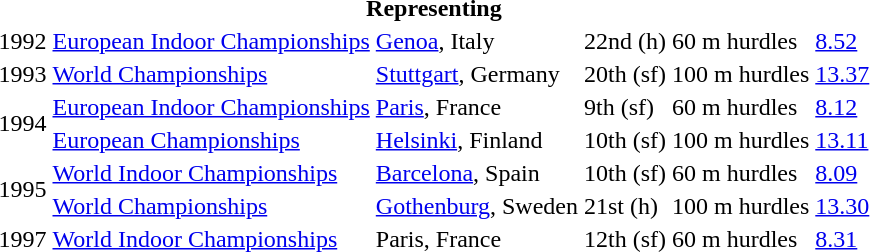<table>
<tr>
<th colspan="6">Representing </th>
</tr>
<tr>
<td>1992</td>
<td><a href='#'>European Indoor Championships</a></td>
<td><a href='#'>Genoa</a>, Italy</td>
<td>22nd (h)</td>
<td>60 m hurdles</td>
<td><a href='#'>8.52</a></td>
</tr>
<tr>
<td>1993</td>
<td><a href='#'>World Championships</a></td>
<td><a href='#'>Stuttgart</a>, Germany</td>
<td>20th (sf)</td>
<td>100 m hurdles</td>
<td><a href='#'>13.37</a></td>
</tr>
<tr>
<td rowspan=2>1994</td>
<td><a href='#'>European Indoor Championships</a></td>
<td><a href='#'>Paris</a>, France</td>
<td>9th (sf)</td>
<td>60 m hurdles</td>
<td><a href='#'>8.12</a></td>
</tr>
<tr>
<td><a href='#'>European Championships</a></td>
<td><a href='#'>Helsinki</a>, Finland</td>
<td>10th (sf)</td>
<td>100 m hurdles</td>
<td><a href='#'>13.11</a></td>
</tr>
<tr>
<td rowspan=2>1995</td>
<td><a href='#'>World Indoor Championships</a></td>
<td><a href='#'>Barcelona</a>, Spain</td>
<td>10th (sf)</td>
<td>60 m hurdles</td>
<td><a href='#'>8.09</a></td>
</tr>
<tr>
<td><a href='#'>World Championships</a></td>
<td><a href='#'>Gothenburg</a>, Sweden</td>
<td>21st (h)</td>
<td>100 m hurdles</td>
<td><a href='#'>13.30</a></td>
</tr>
<tr>
<td>1997</td>
<td><a href='#'>World Indoor Championships</a></td>
<td>Paris, France</td>
<td>12th (sf)</td>
<td>60 m hurdles</td>
<td><a href='#'>8.31</a></td>
</tr>
</table>
